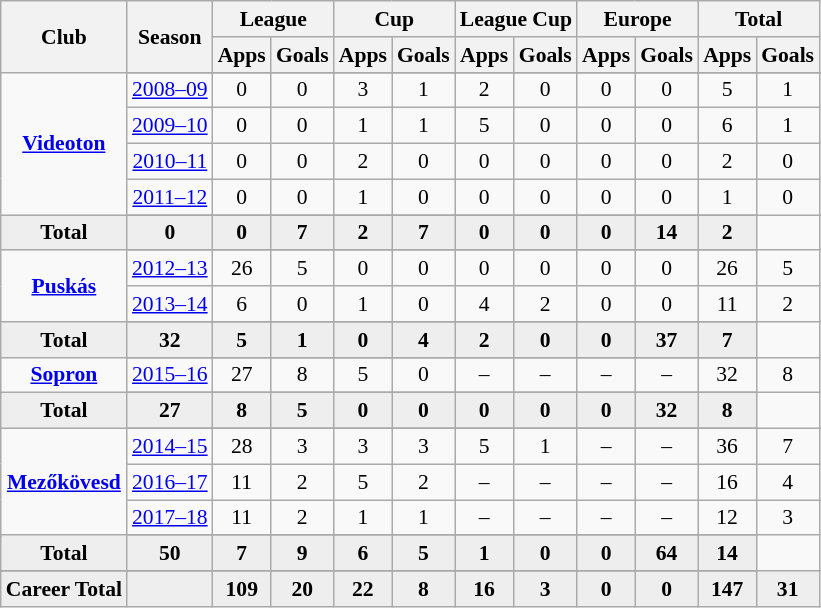<table class="wikitable" style="font-size:90%; text-align: center;">
<tr>
<th rowspan="2">Club</th>
<th rowspan="2">Season</th>
<th colspan="2">League</th>
<th colspan="2">Cup</th>
<th colspan="2">League Cup</th>
<th colspan="2">Europe</th>
<th colspan="2">Total</th>
</tr>
<tr>
<th>Apps</th>
<th>Goals</th>
<th>Apps</th>
<th>Goals</th>
<th>Apps</th>
<th>Goals</th>
<th>Apps</th>
<th>Goals</th>
<th>Apps</th>
<th>Goals</th>
</tr>
<tr ||-||-||-|->
<td rowspan="6" valign="center"><strong><a href='#'>Videoton</a></strong></td>
</tr>
<tr>
<td><a href='#'>2008–09</a></td>
<td>0</td>
<td>0</td>
<td>3</td>
<td>1</td>
<td>2</td>
<td>0</td>
<td>0</td>
<td>0</td>
<td>5</td>
<td>1</td>
</tr>
<tr>
<td><a href='#'>2009–10</a></td>
<td>0</td>
<td>0</td>
<td>1</td>
<td>1</td>
<td>5</td>
<td>0</td>
<td>0</td>
<td>0</td>
<td>6</td>
<td>1</td>
</tr>
<tr>
<td><a href='#'>2010–11</a></td>
<td>0</td>
<td>0</td>
<td>2</td>
<td>0</td>
<td>0</td>
<td>0</td>
<td>0</td>
<td>0</td>
<td>2</td>
<td>0</td>
</tr>
<tr>
<td><a href='#'>2011–12</a></td>
<td>0</td>
<td>0</td>
<td>1</td>
<td>0</td>
<td>0</td>
<td>0</td>
<td>0</td>
<td>0</td>
<td>1</td>
<td>0</td>
</tr>
<tr>
</tr>
<tr style="font-weight:bold; background-color:#eeeeee;">
<td>Total</td>
<td>0</td>
<td>0</td>
<td>7</td>
<td>2</td>
<td>7</td>
<td>0</td>
<td>0</td>
<td>0</td>
<td>14</td>
<td>2</td>
</tr>
<tr>
<td rowspan="4" valign="center"><strong><a href='#'>Puskás</a></strong></td>
</tr>
<tr>
<td><a href='#'>2012–13</a></td>
<td>26</td>
<td>5</td>
<td>0</td>
<td>0</td>
<td>0</td>
<td>0</td>
<td>0</td>
<td>0</td>
<td>26</td>
<td>5</td>
</tr>
<tr>
<td><a href='#'>2013–14</a></td>
<td>6</td>
<td>0</td>
<td>1</td>
<td>0</td>
<td>4</td>
<td>2</td>
<td>0</td>
<td>0</td>
<td>11</td>
<td>2</td>
</tr>
<tr>
</tr>
<tr style="font-weight:bold; background-color:#eeeeee;">
<td>Total</td>
<td>32</td>
<td>5</td>
<td>1</td>
<td>0</td>
<td>4</td>
<td>2</td>
<td>0</td>
<td>0</td>
<td>37</td>
<td>7</td>
</tr>
<tr>
<td rowspan="3" valign="center"><strong><a href='#'>Sopron</a></strong></td>
</tr>
<tr>
<td><a href='#'>2015–16</a></td>
<td>27</td>
<td>8</td>
<td>5</td>
<td>0</td>
<td>–</td>
<td>–</td>
<td>–</td>
<td>–</td>
<td>32</td>
<td>8</td>
</tr>
<tr>
</tr>
<tr style="font-weight:bold; background-color:#eeeeee;">
<td>Total</td>
<td>27</td>
<td>8</td>
<td>5</td>
<td>0</td>
<td>0</td>
<td>0</td>
<td>0</td>
<td>0</td>
<td>32</td>
<td>8</td>
</tr>
<tr>
<td rowspan="5" valign="center"><strong><a href='#'>Mezőkövesd</a></strong></td>
</tr>
<tr>
<td><a href='#'>2014–15</a></td>
<td>28</td>
<td>3</td>
<td>3</td>
<td>3</td>
<td>5</td>
<td>1</td>
<td>–</td>
<td>–</td>
<td>36</td>
<td>7</td>
</tr>
<tr>
<td><a href='#'>2016–17</a></td>
<td>11</td>
<td>2</td>
<td>5</td>
<td>2</td>
<td>–</td>
<td>–</td>
<td>–</td>
<td>–</td>
<td>16</td>
<td>4</td>
</tr>
<tr>
<td><a href='#'>2017–18</a></td>
<td>11</td>
<td>2</td>
<td>1</td>
<td>1</td>
<td>–</td>
<td>–</td>
<td>–</td>
<td>–</td>
<td>12</td>
<td>3</td>
</tr>
<tr>
</tr>
<tr style="font-weight:bold; background-color:#eeeeee;">
<td>Total</td>
<td>50</td>
<td>7</td>
<td>9</td>
<td>6</td>
<td>5</td>
<td>1</td>
<td>0</td>
<td>0</td>
<td>64</td>
<td>14</td>
</tr>
<tr>
</tr>
<tr style="font-weight:bold; background-color:#eeeeee;">
<td rowspan="2" valign="top"><strong>Career Total</strong></td>
<td></td>
<td><strong>109</strong></td>
<td><strong>20</strong></td>
<td><strong>22</strong></td>
<td><strong>8</strong></td>
<td><strong>16</strong></td>
<td><strong>3</strong></td>
<td><strong>0</strong></td>
<td><strong>0</strong></td>
<td><strong>147</strong></td>
<td><strong>31</strong></td>
</tr>
</table>
